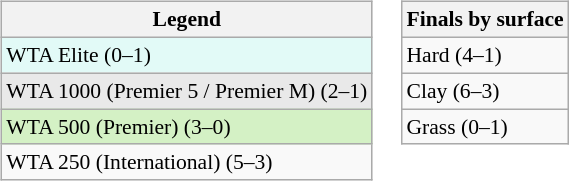<table>
<tr valign=top>
<td><br><table class=wikitable style=font-size:90%>
<tr>
<th>Legend</th>
</tr>
<tr>
<td style="background:#e2faf7">WTA Elite (0–1)</td>
</tr>
<tr>
<td style=background:#e9e9e9>WTA 1000 (Premier 5 / Premier M) (2–1)</td>
</tr>
<tr>
<td style=background:#d4f1c5>WTA 500 (Premier) (3–0)</td>
</tr>
<tr>
<td>WTA 250 (International) (5–3)</td>
</tr>
</table>
</td>
<td><br><table class=wikitable style=font-size:90%>
<tr>
<th>Finals by surface</th>
</tr>
<tr>
<td>Hard (4–1)</td>
</tr>
<tr>
<td>Clay (6–3)</td>
</tr>
<tr>
<td>Grass (0–1)</td>
</tr>
</table>
</td>
</tr>
</table>
